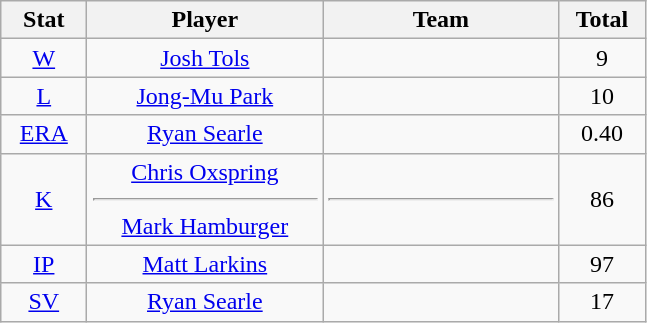<table class="wikitable" style="text-align:center;">
<tr>
<th width=50>Stat</th>
<th width=150>Player</th>
<th width=150>Team</th>
<th width=50>Total</th>
</tr>
<tr>
<td><a href='#'>W</a></td>
<td><a href='#'>Josh Tols</a></td>
<td></td>
<td>9</td>
</tr>
<tr>
<td><a href='#'>L</a></td>
<td><a href='#'>Jong-Mu Park</a></td>
<td></td>
<td>10</td>
</tr>
<tr>
<td><a href='#'>ERA</a></td>
<td><a href='#'>Ryan Searle</a></td>
<td></td>
<td>0.40</td>
</tr>
<tr>
<td><a href='#'>K</a></td>
<td><div><a href='#'>Chris Oxspring</a></div><hr><div><a href='#'>Mark Hamburger</a></div></td>
<td><div></div><hr><div></div></td>
<td>86</td>
</tr>
<tr>
<td><a href='#'>IP</a></td>
<td><a href='#'>Matt Larkins</a></td>
<td></td>
<td>97</td>
</tr>
<tr>
<td><a href='#'>SV</a></td>
<td><a href='#'>Ryan Searle</a></td>
<td></td>
<td>17</td>
</tr>
</table>
